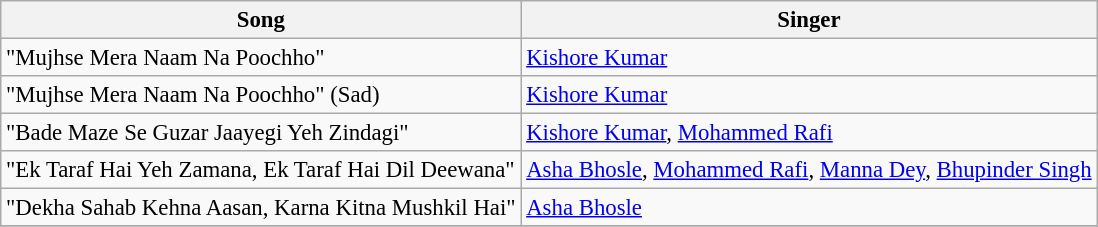<table class="wikitable" style="font-size:95%;">
<tr>
<th>Song</th>
<th>Singer</th>
</tr>
<tr>
<td>"Mujhse Mera Naam Na Poochho"</td>
<td><a href='#'>Kishore Kumar</a></td>
</tr>
<tr>
<td>"Mujhse Mera Naam Na Poochho" (Sad)</td>
<td><a href='#'>Kishore Kumar</a></td>
</tr>
<tr>
<td>"Bade Maze Se Guzar Jaayegi Yeh Zindagi"</td>
<td><a href='#'>Kishore Kumar</a>, <a href='#'>Mohammed Rafi</a></td>
</tr>
<tr>
<td>"Ek Taraf Hai Yeh Zamana, Ek Taraf Hai Dil Deewana"</td>
<td><a href='#'>Asha Bhosle</a>, <a href='#'>Mohammed Rafi</a>, <a href='#'>Manna Dey</a>, <a href='#'>Bhupinder Singh</a></td>
</tr>
<tr>
<td>"Dekha Sahab Kehna Aasan, Karna Kitna Mushkil Hai"</td>
<td><a href='#'>Asha Bhosle</a></td>
</tr>
<tr>
</tr>
</table>
